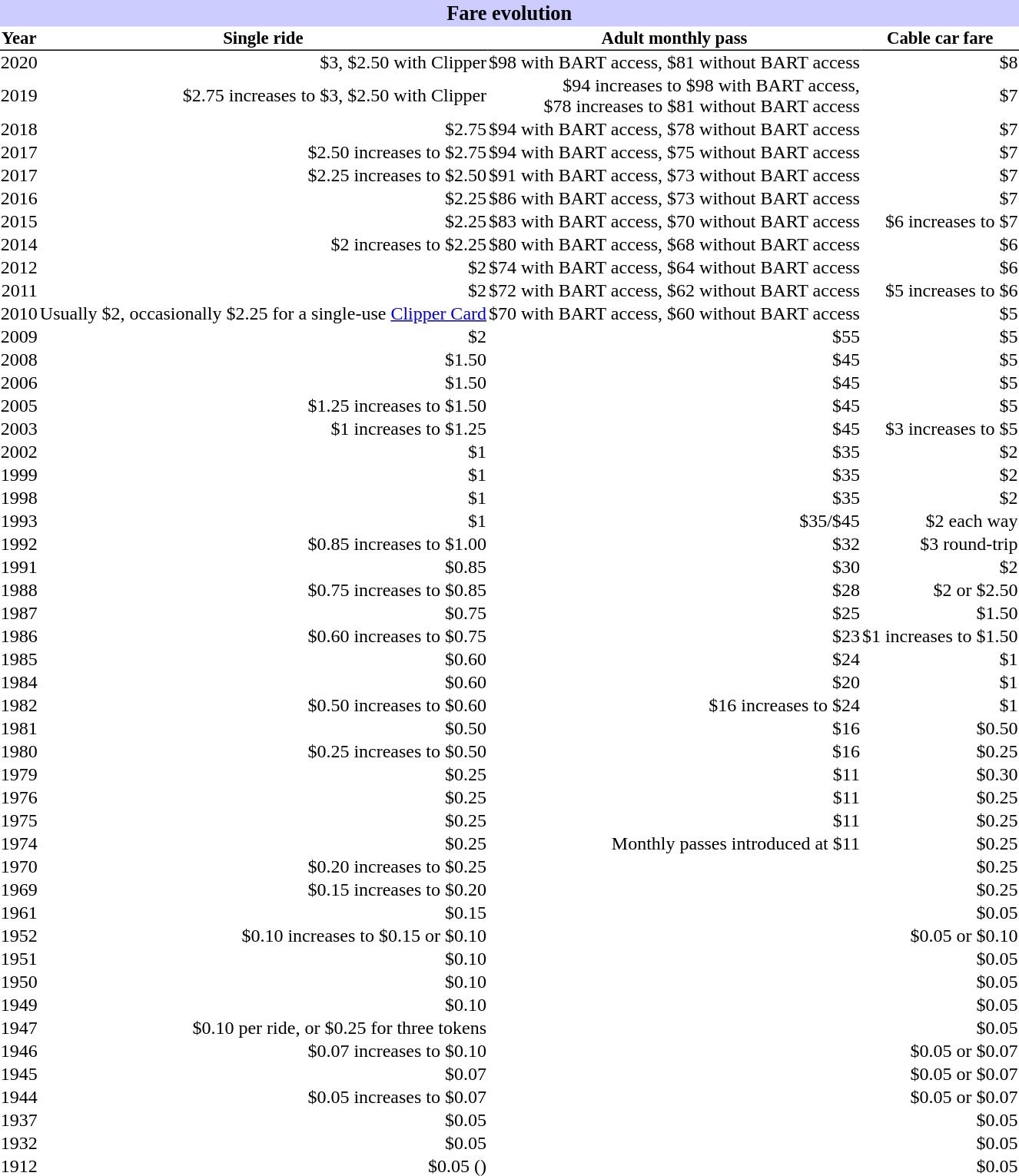<table class="toccolours collapsible collapsed" cellpadding="1" cellspacing="0" style="float: right; clear: both; margin: 0 0 1em 1em; text-align:right;">
<tr>
<th colspan="4" bgcolor="#ccccff" style="background-color:#ccccff; padding-right:3px; padding-left:3px; font-size:110%; text-align:center">Fare evolution</th>
</tr>
<tr style="font-size:95%; text-align:center">
<th style="border-bottom:1px solid black">Year</th>
<th style="border-bottom:1px solid black">Single ride</th>
<th style="border-bottom:1px solid black;">Adult monthly pass</th>
<th style="border-bottom:1px solid black;">Cable car fare</th>
</tr>
<tr>
<td>2020</td>
<td>$3, $2.50 with Clipper</td>
<td>$98 with BART access, $81 without BART access</td>
<td>$8</td>
</tr>
<tr>
<td>2019</td>
<td>$2.75 increases to $3, $2.50 with Clipper</td>
<td>$94 increases to $98 with BART access,<br>$78 increases to $81 without BART access</td>
<td>$7</td>
</tr>
<tr>
<td>2018</td>
<td>$2.75</td>
<td>$94 with BART access, $78 without BART access</td>
<td>$7</td>
</tr>
<tr>
<td>2017</td>
<td>$2.50 increases to $2.75</td>
<td>$94 with BART access, $75 without BART access</td>
<td>$7</td>
</tr>
<tr>
<td>2017</td>
<td>$2.25 increases to $2.50 </td>
<td>$91 with BART access, $73 without BART access</td>
<td>$7</td>
</tr>
<tr>
<td>2016</td>
<td>$2.25 </td>
<td>$86 with BART access, $73 without BART access</td>
<td>$7</td>
</tr>
<tr>
<td>2015</td>
<td>$2.25</td>
<td>$83 with BART access, $70 without BART access</td>
<td>$6 increases to $7</td>
</tr>
<tr>
<td>2014</td>
<td>$2 increases to $2.25</td>
<td>$80 with BART access, $68 without BART access</td>
<td>$6</td>
</tr>
<tr>
<td>2012</td>
<td>$2</td>
<td>$74 with BART access, $64 without BART access</td>
<td>$6</td>
</tr>
<tr>
<td>2011</td>
<td>$2</td>
<td>$72 with BART access, $62 without BART access</td>
<td>$5 increases to $6</td>
</tr>
<tr>
<td>2010</td>
<td>Usually $2, occasionally $2.25 for a single-use <a href='#'>Clipper Card</a></td>
<td>$70 with BART access, $60 without BART access</td>
<td>$5</td>
</tr>
<tr>
<td>2009</td>
<td>$2</td>
<td>$55</td>
<td>$5</td>
</tr>
<tr>
<td>2008</td>
<td>$1.50</td>
<td>$45</td>
<td>$5</td>
</tr>
<tr>
<td>2006</td>
<td>$1.50</td>
<td>$45</td>
<td>$5</td>
</tr>
<tr>
<td>2005</td>
<td>$1.25 increases to $1.50</td>
<td>$45</td>
<td>$5</td>
</tr>
<tr>
<td>2003</td>
<td>$1 increases to $1.25</td>
<td>$45</td>
<td>$3 increases to $5</td>
</tr>
<tr>
<td>2002</td>
<td>$1</td>
<td>$35</td>
<td>$2</td>
</tr>
<tr>
<td>1999</td>
<td>$1</td>
<td>$35</td>
<td>$2</td>
</tr>
<tr>
<td>1998</td>
<td>$1</td>
<td>$35</td>
<td>$2</td>
</tr>
<tr>
<td>1993</td>
<td>$1</td>
<td>$35/$45</td>
<td>$2 each way</td>
</tr>
<tr>
<td>1992</td>
<td>$0.85 increases to $1.00</td>
<td>$32</td>
<td>$3 round-trip</td>
</tr>
<tr>
<td>1991</td>
<td>$0.85</td>
<td>$30</td>
<td>$2</td>
</tr>
<tr>
<td>1988</td>
<td>$0.75 increases to $0.85</td>
<td>$28</td>
<td>$2 or $2.50</td>
</tr>
<tr>
<td>1987</td>
<td>$0.75</td>
<td>$25</td>
<td>$1.50</td>
</tr>
<tr>
<td>1986</td>
<td>$0.60 increases to $0.75</td>
<td>$23</td>
<td>$1 increases to $1.50</td>
</tr>
<tr>
<td>1985</td>
<td>$0.60</td>
<td>$24</td>
<td>$1</td>
</tr>
<tr>
<td>1984</td>
<td>$0.60</td>
<td>$20</td>
<td>$1</td>
</tr>
<tr>
<td>1982</td>
<td>$0.50 increases to $0.60</td>
<td>$16 increases to $24</td>
<td>$1</td>
</tr>
<tr>
<td>1981</td>
<td>$0.50</td>
<td>$16</td>
<td>$0.50</td>
</tr>
<tr>
<td>1980</td>
<td>$0.25 increases to $0.50</td>
<td>$16</td>
<td>$0.25</td>
</tr>
<tr>
<td>1979</td>
<td>$0.25</td>
<td>$11</td>
<td>$0.30</td>
</tr>
<tr>
<td>1976</td>
<td>$0.25</td>
<td>$11</td>
<td>$0.25</td>
</tr>
<tr>
<td>1975</td>
<td>$0.25</td>
<td>$11</td>
<td>$0.25</td>
</tr>
<tr>
<td>1974</td>
<td>$0.25</td>
<td>Monthly passes introduced at $11</td>
<td>$0.25</td>
</tr>
<tr>
<td>1970</td>
<td>$0.20 increases to $0.25</td>
<td></td>
<td>$0.25</td>
</tr>
<tr>
<td>1969</td>
<td>$0.15 increases to $0.20</td>
<td></td>
<td>$0.25</td>
</tr>
<tr>
<td>1961</td>
<td>$0.15</td>
<td></td>
<td>$0.05</td>
</tr>
<tr>
<td>1952</td>
<td>$0.10 increases to $0.15 or $0.10</td>
<td></td>
<td>$0.05 or $0.10</td>
</tr>
<tr>
<td>1951</td>
<td>$0.10</td>
<td></td>
<td>$0.05</td>
</tr>
<tr>
<td>1950</td>
<td>$0.10</td>
<td></td>
<td>$0.05</td>
</tr>
<tr>
<td>1949</td>
<td>$0.10</td>
<td></td>
<td>$0.05</td>
</tr>
<tr>
<td>1947</td>
<td>$0.10 per ride, or $0.25 for three tokens</td>
<td></td>
<td>$0.05</td>
</tr>
<tr>
<td>1946</td>
<td>$0.07 increases to $0.10</td>
<td></td>
<td>$0.05 or $0.07</td>
</tr>
<tr>
<td>1945</td>
<td>$0.07</td>
<td></td>
<td>$0.05 or $0.07</td>
</tr>
<tr>
<td>1944</td>
<td>$0.05 increases to $0.07</td>
<td></td>
<td>$0.05 or $0.07</td>
</tr>
<tr>
<td>1937</td>
<td>$0.05</td>
<td></td>
<td>$0.05</td>
</tr>
<tr>
<td>1932</td>
<td>$0.05</td>
<td></td>
<td>$0.05</td>
</tr>
<tr>
<td>1912</td>
<td>$0.05 ()</td>
<td></td>
<td>$0.05</td>
</tr>
</table>
